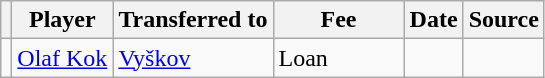<table class="wikitable plainrowheaders sortable">
<tr>
<th></th>
<th scope="col">Player</th>
<th>Transferred to</th>
<th style="width: 80px;">Fee</th>
<th scope="col">Date</th>
<th scope="col">Source</th>
</tr>
<tr>
<td align="center"></td>
<td> <a href='#'>Olaf Kok</a></td>
<td> <a href='#'>Vyškov</a></td>
<td>Loan</td>
<td></td>
<td></td>
</tr>
</table>
